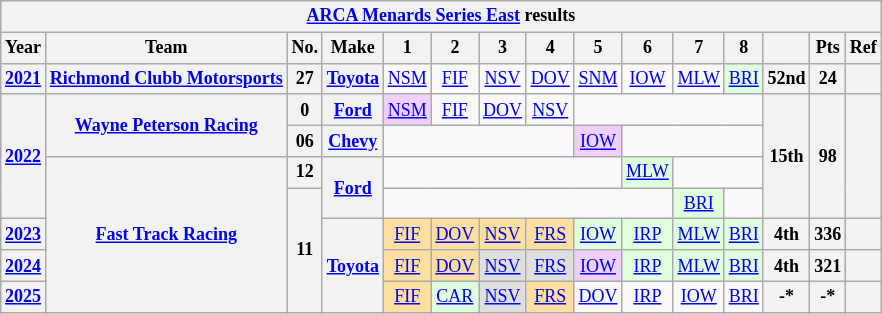<table class="wikitable" style="text-align:center; font-size:75%">
<tr>
<th colspan="15"><a href='#'>ARCA Menards Series East</a> results</th>
</tr>
<tr>
<th>Year</th>
<th>Team</th>
<th>No.</th>
<th>Make</th>
<th>1</th>
<th>2</th>
<th>3</th>
<th>4</th>
<th>5</th>
<th>6</th>
<th>7</th>
<th>8</th>
<th></th>
<th>Pts</th>
<th>Ref</th>
</tr>
<tr>
<th><a href='#'>2021</a></th>
<th><a href='#'>Richmond Clubb Motorsports</a></th>
<th>27</th>
<th><a href='#'>Toyota</a></th>
<td><a href='#'>NSM</a></td>
<td><a href='#'>FIF</a></td>
<td><a href='#'>NSV</a></td>
<td><a href='#'>DOV</a></td>
<td><a href='#'>SNM</a></td>
<td><a href='#'>IOW</a></td>
<td><a href='#'>MLW</a></td>
<td style="background:#DFFFDF;"><a href='#'>BRI</a><br></td>
<th>52nd</th>
<th>24</th>
<th></th>
</tr>
<tr>
<th rowspan=4><a href='#'>2022</a></th>
<th rowspan=2><a href='#'>Wayne Peterson Racing</a></th>
<th>0</th>
<th><a href='#'>Ford</a></th>
<td style="background:#EFCFFF;"><a href='#'>NSM</a><br></td>
<td><a href='#'>FIF</a></td>
<td><a href='#'>DOV</a></td>
<td><a href='#'>NSV</a></td>
<td colspan=4></td>
<th rowspan=4>15th</th>
<th rowspan=4>98</th>
<th rowspan=4></th>
</tr>
<tr>
<th>06</th>
<th><a href='#'>Chevy</a></th>
<td colspan=4></td>
<td style="background:#EFCFFF;"><a href='#'>IOW</a><br></td>
<td colspan=3></td>
</tr>
<tr>
<th rowspan="6"><a href='#'>Fast Track Racing</a></th>
<th>12</th>
<th rowspan=2><a href='#'>Ford</a></th>
<td colspan=5></td>
<td style="background:#DFFFDF;"><a href='#'>MLW</a><br></td>
<td colspan=2></td>
</tr>
<tr>
<th rowspan="4">11</th>
<td colspan=6></td>
<td style="background:#DFFFDF;"><a href='#'>BRI</a><br></td>
<td></td>
</tr>
<tr>
<th><a href='#'>2023</a></th>
<th rowspan="3"><a href='#'>Toyota</a></th>
<td style="background:#FFDF9F;"><a href='#'>FIF</a><br></td>
<td style="background:#FFDF9F;"><a href='#'>DOV</a><br></td>
<td style="background:#FFDF9F;"><a href='#'>NSV</a><br></td>
<td style="background:#FFDF9F;"><a href='#'>FRS</a><br></td>
<td style="background:#DFFFDF;"><a href='#'>IOW</a><br></td>
<td style="background:#DFFFDF;"><a href='#'>IRP</a><br></td>
<td style="background:#DFFFDF;"><a href='#'>MLW</a><br></td>
<td style="background:#DFFFDF;"><a href='#'>BRI</a><br></td>
<th>4th</th>
<th>336</th>
<th></th>
</tr>
<tr>
<th><a href='#'>2024</a></th>
<td style="background:#FFDF9F;"><a href='#'>FIF</a><br></td>
<td style="background:#FFDF9F;"><a href='#'>DOV</a><br></td>
<td style="background:#DFDFDF;"><a href='#'>NSV</a><br></td>
<td style="background:#DFDFDF;"><a href='#'>FRS</a><br></td>
<td style="background:#EFCFFF;"><a href='#'>IOW</a><br></td>
<td style="background:#DFFFDF;"><a href='#'>IRP</a><br></td>
<td style="background:#DFFFDF;"><a href='#'>MLW</a><br></td>
<td style="background:#DFFFDF;"><a href='#'>BRI</a><br></td>
<th>4th</th>
<th>321</th>
<th></th>
</tr>
<tr>
<th><a href='#'>2025</a></th>
<td style="background:#FFDF9F;"><a href='#'>FIF</a><br></td>
<td style="background:#DFFFDF;"><a href='#'>CAR</a><br></td>
<td style="background:#DFDFDF;"><a href='#'>NSV</a><br></td>
<td style="background:#FFDF9F;"><a href='#'>FRS</a><br></td>
<td><a href='#'>DOV</a></td>
<td><a href='#'>IRP</a></td>
<td><a href='#'>IOW</a></td>
<td><a href='#'>BRI</a></td>
<th>-*</th>
<th>-*</th>
<th></th>
</tr>
</table>
